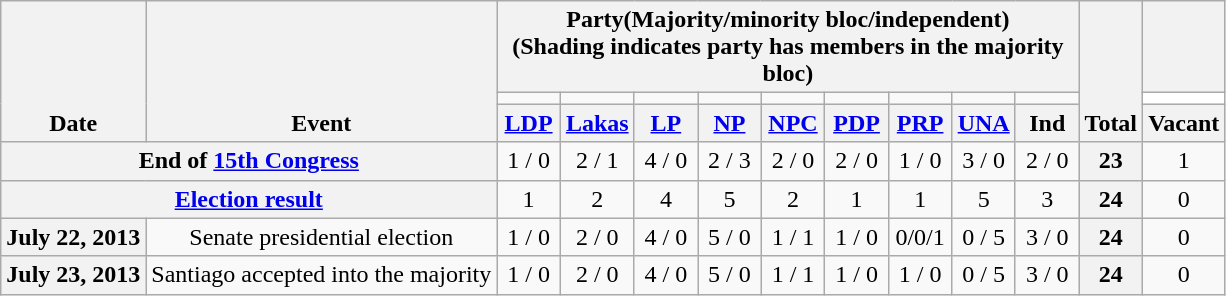<table class=wikitable style="text-align:center; font-size;92%;">
<tr valign=bottom>
<th rowspan=3>Date</th>
<th rowspan=3>Event</th>
<th colspan=9>Party<span>(Majority/minority bloc/independent)<br>(Shading indicates party has members in the majority bloc)</span></th>
<th width=35px rowspan=3>Total</th>
<th></th>
</tr>
<tr style="height:5px">
<td></td>
<td></td>
<td></td>
<td></td>
<td></td>
<td></td>
<td></td>
<td></td>
<td></td>
<td bgcolor=white></td>
</tr>
<tr>
<th width=35px><a href='#'>LDP</a></th>
<th width=35px><a href='#'>Lakas</a></th>
<th width=35px><a href='#'>LP</a></th>
<th width=35px><a href='#'>NP</a></th>
<th width=35px><a href='#'>NPC</a></th>
<th width=35px><a href='#'>PDP</a></th>
<th width=35px><a href='#'>PRP</a></th>
<th width=35px><a href='#'>UNA</a></th>
<th width=35px>Ind</th>
<th width=35px>Vacant</th>
</tr>
<tr>
<th colspan=2>End of <a href='#'>15th Congress</a></th>
<td bgcolor=>1 / 0</td>
<td bgcolor=>2 / 1</td>
<td bgcolor=>4 / 0</td>
<td bgcolor=>2 / 3</td>
<td bgcolor=>2 / 0</td>
<td bgcolor=>2 / 0</td>
<td bgcolor=>1 / 0</td>
<td bgcolor=>3 / 0</td>
<td bgcolor=>2 / 0</td>
<th>23</th>
<td>1</td>
</tr>
<tr>
<th colspan=2><a href='#'>Election result</a></th>
<td>1</td>
<td>2</td>
<td>4</td>
<td>5</td>
<td>2</td>
<td>1</td>
<td>1</td>
<td>5</td>
<td>3</td>
<th>24</th>
<td>0</td>
</tr>
<tr>
<th>July 22, 2013</th>
<td>Senate presidential election</td>
<td bgcolor=>1 / 0</td>
<td bgcolor=>2 / 0</td>
<td bgcolor=>4 / 0</td>
<td bgcolor=>5 / 0</td>
<td bgcolor=>1 / 1</td>
<td bgcolor=>1 / 0</td>
<td>0/0/1</td>
<td>0 / 5</td>
<td bgcolor=>3 / 0</td>
<th>24</th>
<td>0</td>
</tr>
<tr>
<th>July 23, 2013</th>
<td>Santiago accepted into the majority</td>
<td bgcolor=>1 / 0</td>
<td bgcolor=>2 / 0</td>
<td bgcolor=>4 / 0</td>
<td bgcolor=>5 / 0</td>
<td bgcolor=>1 / 1</td>
<td bgcolor=>1 / 0</td>
<td bgcolor=>1 / 0</td>
<td>0 / 5</td>
<td bgcolor=>3 / 0</td>
<th>24</th>
<td>0</td>
</tr>
</table>
